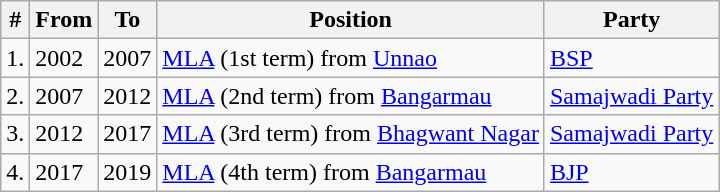<table class="wikitable sortable">
<tr>
<th>#</th>
<th>From</th>
<th>To</th>
<th>Position</th>
<th>Party</th>
</tr>
<tr>
<td>1.</td>
<td>2002</td>
<td>2007</td>
<td><a href='#'>MLA</a> (1st term) from <a href='#'>Unnao</a></td>
<td><a href='#'>BSP</a></td>
</tr>
<tr>
<td>2.</td>
<td>2007</td>
<td>2012</td>
<td><a href='#'>MLA</a> (2nd term) from <a href='#'>Bangarmau</a></td>
<td><a href='#'>Samajwadi Party</a></td>
</tr>
<tr>
<td>3.</td>
<td>2012</td>
<td>2017</td>
<td><a href='#'>MLA</a> (3rd term) from <a href='#'>Bhagwant Nagar</a></td>
<td><a href='#'>Samajwadi Party</a></td>
</tr>
<tr>
<td>4.</td>
<td>2017</td>
<td>2019</td>
<td><a href='#'>MLA</a> (4th term) from <a href='#'>Bangarmau</a></td>
<td><a href='#'>BJP</a></td>
</tr>
</table>
